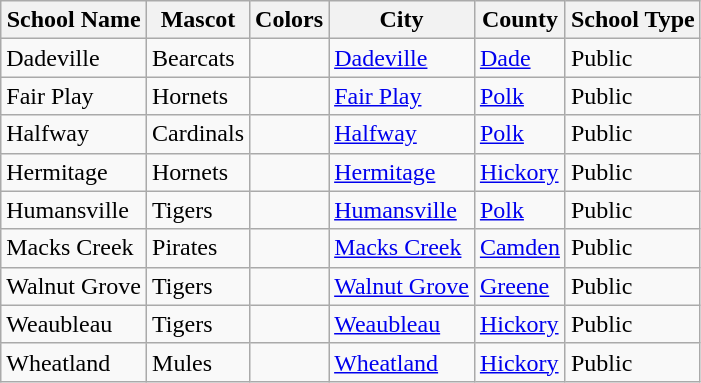<table class="wikitable">
<tr>
<th>School Name</th>
<th>Mascot</th>
<th>Colors</th>
<th>City</th>
<th>County</th>
<th>School Type</th>
</tr>
<tr>
<td>Dadeville</td>
<td>Bearcats</td>
<td></td>
<td><a href='#'>Dadeville</a></td>
<td><a href='#'>Dade</a></td>
<td>Public</td>
</tr>
<tr>
<td>Fair Play</td>
<td>Hornets</td>
<td></td>
<td><a href='#'>Fair Play</a></td>
<td><a href='#'>Polk</a></td>
<td>Public</td>
</tr>
<tr>
<td>Halfway</td>
<td>Cardinals</td>
<td></td>
<td><a href='#'>Halfway</a></td>
<td><a href='#'>Polk</a></td>
<td>Public</td>
</tr>
<tr>
<td>Hermitage</td>
<td>Hornets</td>
<td></td>
<td><a href='#'>Hermitage</a></td>
<td><a href='#'>Hickory</a></td>
<td>Public</td>
</tr>
<tr>
<td>Humansville</td>
<td>Tigers</td>
<td></td>
<td><a href='#'>Humansville</a></td>
<td><a href='#'>Polk</a></td>
<td>Public</td>
</tr>
<tr>
<td>Macks Creek</td>
<td>Pirates</td>
<td></td>
<td><a href='#'>Macks Creek</a></td>
<td><a href='#'>Camden</a></td>
<td>Public</td>
</tr>
<tr>
<td>Walnut Grove</td>
<td>Tigers</td>
<td></td>
<td><a href='#'>Walnut Grove</a></td>
<td><a href='#'>Greene</a></td>
<td>Public</td>
</tr>
<tr>
<td>Weaubleau</td>
<td>Tigers</td>
<td></td>
<td><a href='#'>Weaubleau</a></td>
<td><a href='#'>Hickory</a></td>
<td>Public</td>
</tr>
<tr>
<td>Wheatland</td>
<td>Mules</td>
<td></td>
<td><a href='#'>Wheatland</a></td>
<td><a href='#'>Hickory</a></td>
<td>Public</td>
</tr>
</table>
